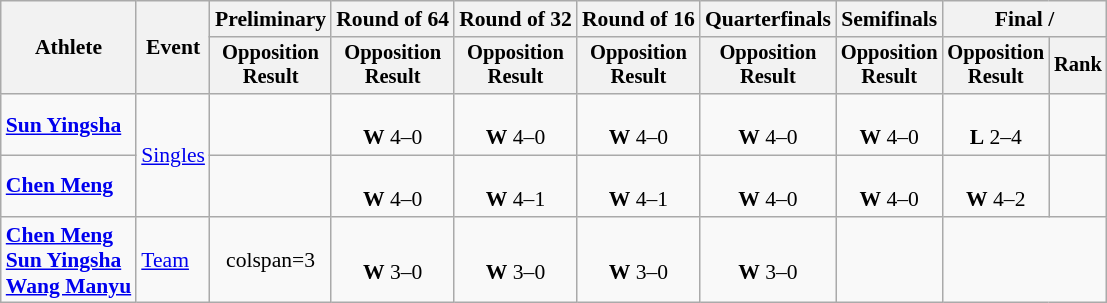<table class=wikitable style=font-size:90%;text-align:center>
<tr>
<th rowspan=2>Athlete</th>
<th rowspan=2>Event</th>
<th>Preliminary</th>
<th>Round of 64</th>
<th>Round of 32</th>
<th>Round of 16</th>
<th>Quarterfinals</th>
<th>Semifinals</th>
<th colspan=2>Final / </th>
</tr>
<tr style=font-size:95%>
<th>Opposition<br>Result</th>
<th>Opposition<br>Result</th>
<th>Opposition<br>Result</th>
<th>Opposition<br>Result</th>
<th>Opposition<br>Result</th>
<th>Opposition<br>Result</th>
<th>Opposition<br>Result</th>
<th>Rank</th>
</tr>
<tr>
<td align=left><strong><a href='#'>Sun Yingsha</a></strong></td>
<td align=left rowspan=2><a href='#'>Singles</a></td>
<td></td>
<td><br><strong>W</strong> 4–0</td>
<td><br><strong>W</strong> 4–0</td>
<td><br><strong>W</strong> 4–0</td>
<td><br><strong>W</strong> 4–0</td>
<td><br><strong>W</strong> 4–0</td>
<td><br><strong>L</strong> 2–4</td>
<td></td>
</tr>
<tr align=center>
<td align=left><strong><a href='#'>Chen Meng</a></strong></td>
<td></td>
<td><br><strong>W</strong> 4–0</td>
<td><br><strong>W</strong> 4–1</td>
<td><br><strong>W</strong> 4–1</td>
<td><br><strong>W</strong> 4–0</td>
<td><br><strong>W</strong> 4–0</td>
<td><br><strong>W</strong> 4–2</td>
<td></td>
</tr>
<tr>
<td align=left><strong><a href='#'>Chen Meng</a><br><a href='#'>Sun Yingsha</a><br><a href='#'>Wang Manyu</a></strong></td>
<td align=left><a href='#'>Team</a></td>
<td>colspan=3 </td>
<td><br><strong>W</strong> 3–0</td>
<td><br><strong>W</strong> 3–0</td>
<td><br><strong>W</strong> 3–0</td>
<td><br><strong>W</strong> 3–0</td>
<td></td>
</tr>
</table>
